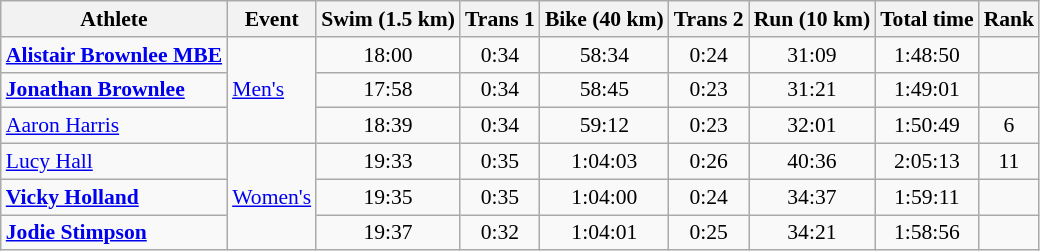<table class="wikitable" style="font-size:90%;">
<tr>
<th>Athlete</th>
<th>Event</th>
<th>Swim (1.5 km)</th>
<th>Trans 1</th>
<th>Bike (40 km)</th>
<th>Trans 2</th>
<th>Run (10 km)</th>
<th>Total time</th>
<th>Rank</th>
</tr>
<tr align=center>
<td align=left><strong><a href='#'>Alistair Brownlee MBE</a></strong></td>
<td style="text-align:left;" rowspan="3"><a href='#'>Men's</a></td>
<td>18:00</td>
<td>0:34</td>
<td>58:34</td>
<td>0:24</td>
<td>31:09</td>
<td>1:48:50</td>
<td></td>
</tr>
<tr align=center>
<td align=left><strong><a href='#'>Jonathan Brownlee</a></strong></td>
<td>17:58</td>
<td>0:34</td>
<td>58:45</td>
<td>0:23</td>
<td>31:21</td>
<td>1:49:01</td>
<td></td>
</tr>
<tr align=center>
<td align=left><a href='#'>Aaron Harris</a></td>
<td>18:39</td>
<td>0:34</td>
<td>59:12</td>
<td>0:23</td>
<td>32:01</td>
<td>1:50:49</td>
<td>6</td>
</tr>
<tr align=center>
<td align=left><a href='#'>Lucy Hall</a></td>
<td style="text-align:left;" rowspan="3"><a href='#'>Women's</a></td>
<td>19:33</td>
<td>0:35</td>
<td>1:04:03</td>
<td>0:26</td>
<td>40:36</td>
<td>2:05:13</td>
<td>11</td>
</tr>
<tr align=center>
<td align=left><strong><a href='#'>Vicky Holland</a></strong></td>
<td>19:35</td>
<td>0:35</td>
<td>1:04:00</td>
<td>0:24</td>
<td>34:37</td>
<td>1:59:11</td>
<td></td>
</tr>
<tr align=center>
<td align=left><strong><a href='#'>Jodie Stimpson</a></strong></td>
<td>19:37</td>
<td>0:32</td>
<td>1:04:01</td>
<td>0:25</td>
<td>34:21</td>
<td>1:58:56</td>
<td></td>
</tr>
</table>
